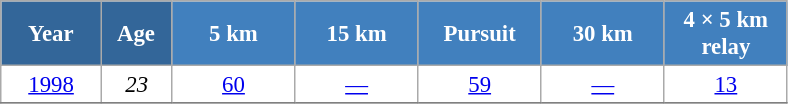<table class="wikitable" style="font-size:95%; text-align:center; border:grey solid 1px; border-collapse:collapse; background:#ffffff;">
<tr>
<th style="background-color:#369; color:white; width:60px;"> Year </th>
<th style="background-color:#369; color:white; width:40px;"> Age </th>
<th style="background-color:#4180be; color:white; width:75px;"> 5 km </th>
<th style="background-color:#4180be; color:white; width:75px;"> 15 km </th>
<th style="background-color:#4180be; color:white; width:75px;"> Pursuit </th>
<th style="background-color:#4180be; color:white; width:75px;"> 30 km </th>
<th style="background-color:#4180be; color:white; width:75px;"> 4 × 5 km <br> relay </th>
</tr>
<tr>
<td><a href='#'>1998</a></td>
<td><em>23</em></td>
<td><a href='#'>60</a></td>
<td><a href='#'>—</a></td>
<td><a href='#'>59</a></td>
<td><a href='#'>—</a></td>
<td><a href='#'>13</a></td>
</tr>
<tr>
</tr>
</table>
